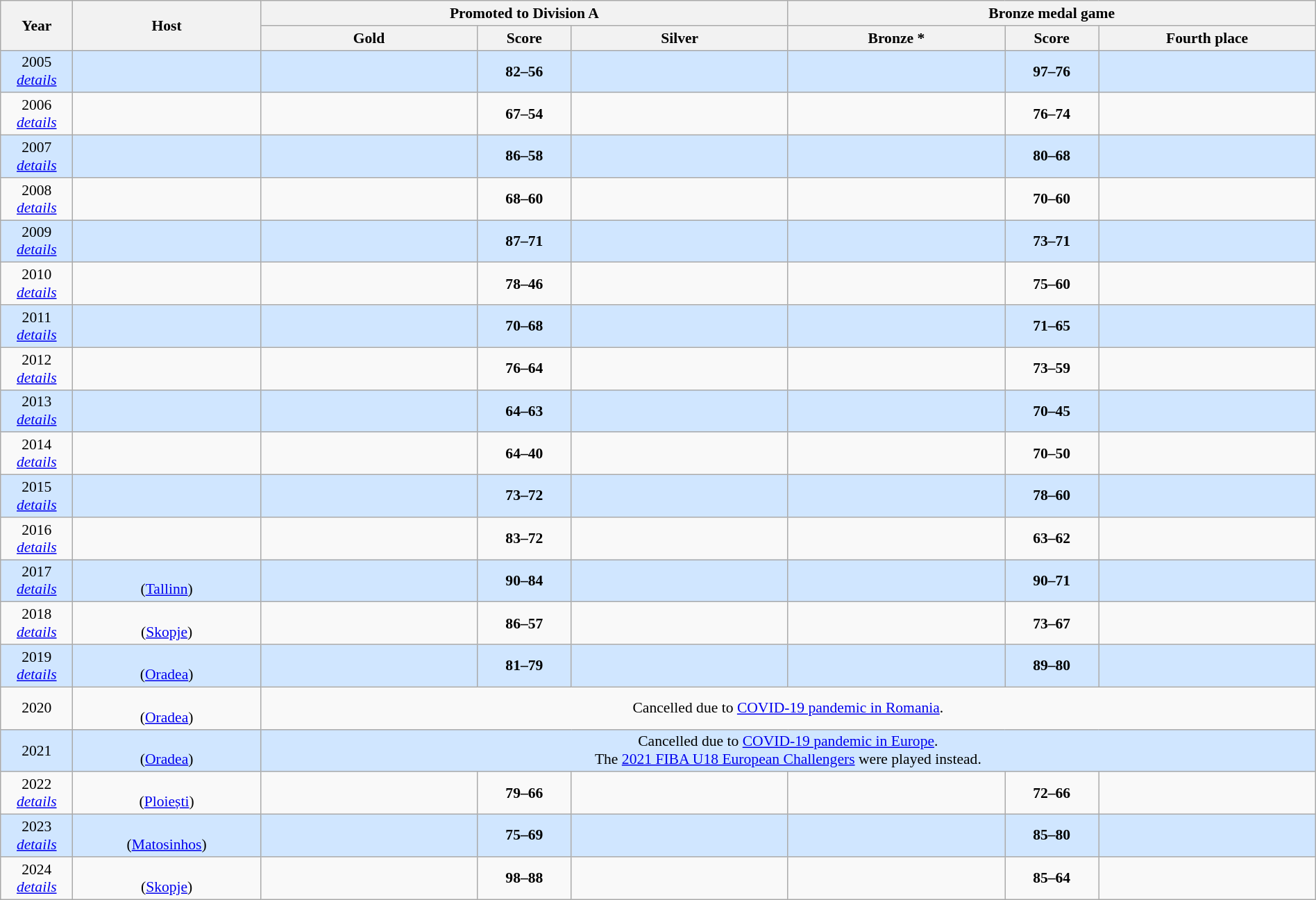<table class=wikitable style="text-align:center; font-size:90%; width:100%">
<tr>
<th rowspan=2 width=5%>Year</th>
<th rowspan=2 width=13%>Host</th>
<th colspan=3>Promoted to Division A</th>
<th colspan=3>Bronze medal game</th>
</tr>
<tr>
<th width=15%>Gold</th>
<th width=6.5%>Score</th>
<th width=15%>Silver</th>
<th width=15%>Bronze *</th>
<th width=6.5%>Score</th>
<th width=15%>Fourth place</th>
</tr>
<tr style="background:#D0E6FF;">
<td>2005<br><em><a href='#'>details</a></em></td>
<td></td>
<td><strong></strong></td>
<td><strong>82–56</strong></td>
<td></td>
<td></td>
<td><strong>97–76</strong></td>
<td></td>
</tr>
<tr>
<td>2006<br><em><a href='#'>details</a></em></td>
<td></td>
<td><strong></strong></td>
<td><strong>67–54</strong></td>
<td></td>
<td></td>
<td><strong>76–74</strong></td>
<td></td>
</tr>
<tr style="background:#D0E6FF;">
<td>2007<br><em><a href='#'>details</a></em></td>
<td></td>
<td><strong></strong></td>
<td><strong>86–58</strong></td>
<td></td>
<td></td>
<td><strong>80–68</strong></td>
<td></td>
</tr>
<tr>
<td>2008<br><em><a href='#'>details</a></em></td>
<td></td>
<td><strong></strong></td>
<td><strong>68–60</strong></td>
<td></td>
<td></td>
<td><strong>70–60</strong></td>
<td></td>
</tr>
<tr style="background:#D0E6FF;">
<td>2009<br><em><a href='#'>details</a></em></td>
<td></td>
<td><strong></strong></td>
<td><strong>87–71</strong></td>
<td></td>
<td></td>
<td><strong>73–71</strong></td>
<td></td>
</tr>
<tr>
<td>2010<br><em><a href='#'>details</a></em></td>
<td></td>
<td><strong></strong></td>
<td><strong>78–46</strong></td>
<td></td>
<td></td>
<td><strong>75–60</strong></td>
<td></td>
</tr>
<tr style="background:#D0E6FF;">
<td>2011<br><em><a href='#'>details</a></em></td>
<td></td>
<td><strong></strong></td>
<td><strong>70–68</strong></td>
<td></td>
<td></td>
<td><strong>71–65</strong></td>
<td></td>
</tr>
<tr>
<td>2012<br><em><a href='#'>details</a></em></td>
<td></td>
<td><strong></strong></td>
<td><strong>76–64</strong></td>
<td></td>
<td></td>
<td><strong>73–59</strong></td>
<td></td>
</tr>
<tr style="background:#D0E6FF;">
<td>2013<br><em><a href='#'>details</a></em></td>
<td></td>
<td><strong></strong></td>
<td><strong>64–63</strong></td>
<td></td>
<td></td>
<td><strong>70–45</strong></td>
<td></td>
</tr>
<tr>
<td>2014<br><em><a href='#'>details</a></em></td>
<td></td>
<td><strong></strong></td>
<td><strong>64–40</strong></td>
<td></td>
<td></td>
<td><strong>70–50</strong></td>
<td></td>
</tr>
<tr style="background:#D0E6FF;">
<td>2015<br><em><a href='#'>details</a></em></td>
<td></td>
<td><strong></strong></td>
<td><strong>73–72</strong></td>
<td></td>
<td></td>
<td><strong>78–60</strong></td>
<td></td>
</tr>
<tr>
<td>2016<br><em><a href='#'>details</a></em></td>
<td></td>
<td><strong></strong></td>
<td><strong>83–72</strong></td>
<td></td>
<td></td>
<td><strong>63–62</strong></td>
<td></td>
</tr>
<tr style="background:#D0E6FF;">
<td>2017<br><em><a href='#'>details</a></em></td>
<td><br>(<a href='#'>Tallinn</a>)</td>
<td><strong></strong></td>
<td><strong>90–84</strong></td>
<td></td>
<td></td>
<td><strong>90–71</strong></td>
<td></td>
</tr>
<tr>
<td>2018<br><em><a href='#'>details</a></em></td>
<td><br>(<a href='#'>Skopje</a>)</td>
<td><strong></strong></td>
<td><strong>86–57</strong></td>
<td></td>
<td></td>
<td><strong>73–67</strong></td>
<td></td>
</tr>
<tr style="background:#D0E6FF;">
<td>2019<br><em><a href='#'>details</a></em></td>
<td><br>(<a href='#'>Oradea</a>)</td>
<td><strong></strong></td>
<td><strong>81–79</strong></td>
<td></td>
<td></td>
<td><strong>89–80</strong></td>
<td></td>
</tr>
<tr>
<td>2020</td>
<td><br>(<a href='#'>Oradea</a>)</td>
<td colspan=6>Cancelled due to <a href='#'>COVID-19 pandemic in Romania</a>.</td>
</tr>
<tr style="background:#D0E6FF;">
<td>2021</td>
<td><br>(<a href='#'>Oradea</a>)</td>
<td colspan=6>Cancelled due to <a href='#'>COVID-19 pandemic in Europe</a>.<br>The <a href='#'>2021 FIBA U18 European Challengers</a> were played instead.</td>
</tr>
<tr>
<td>2022<br><em><a href='#'>details</a></em></td>
<td><br>(<a href='#'>Ploiești</a>)</td>
<td><strong></strong></td>
<td><strong>79–66</strong></td>
<td></td>
<td></td>
<td><strong>72–66</strong></td>
<td></td>
</tr>
<tr style="background:#D0E6FF;">
<td>2023<br><em><a href='#'>details</a></em></td>
<td><br>(<a href='#'>Matosinhos</a>)</td>
<td><strong></strong></td>
<td><strong>75–69</strong></td>
<td></td>
<td></td>
<td><strong>85–80</strong></td>
<td></td>
</tr>
<tr>
<td>2024<br><em><a href='#'>details</a></em></td>
<td><br>(<a href='#'>Skopje</a>)</td>
<td><strong></strong></td>
<td><strong>98–88</strong></td>
<td></td>
<td></td>
<td><strong>85–64</strong></td>
<td></td>
</tr>
</table>
